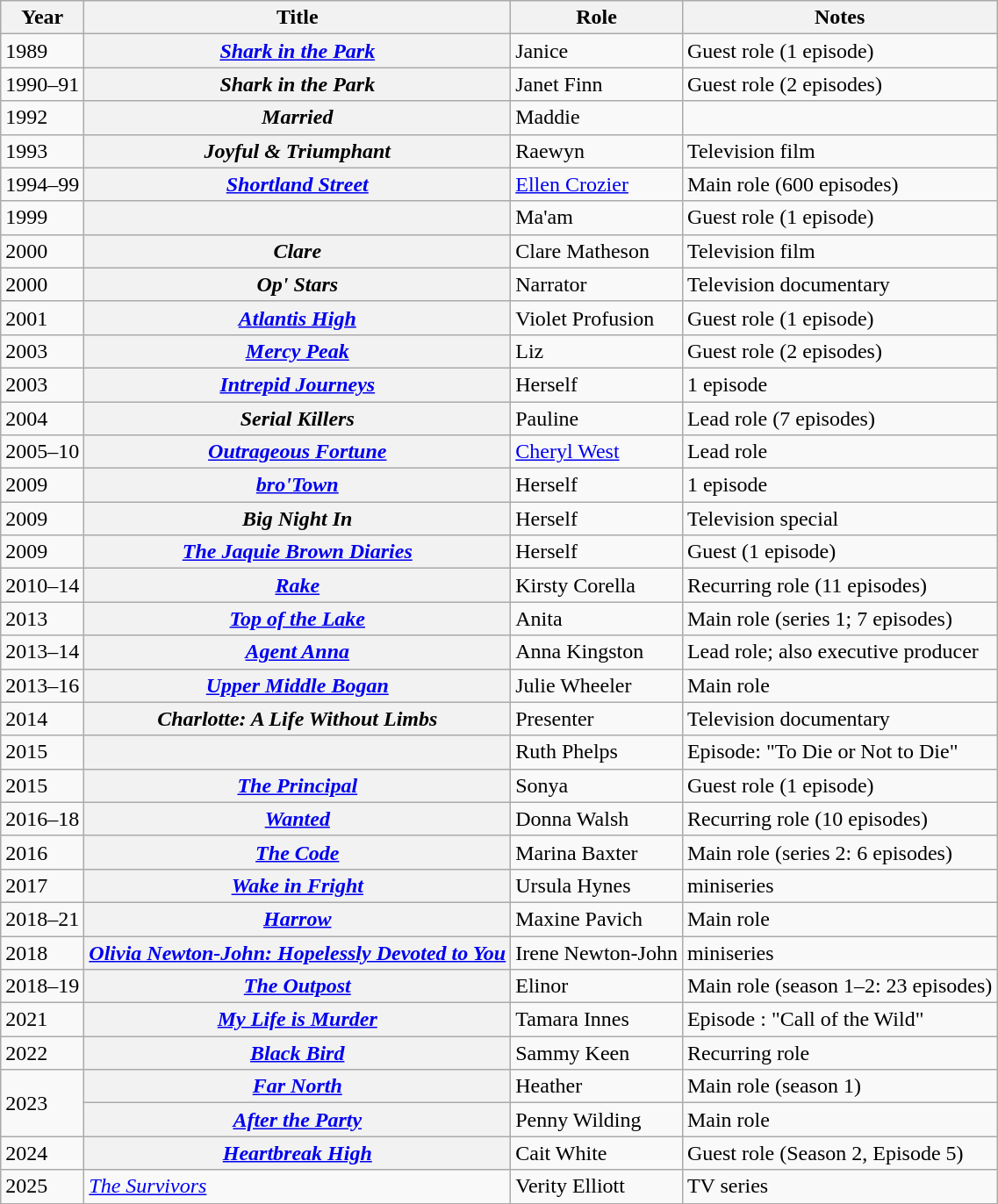<table class="wikitable plainrowheaders sortable">
<tr>
<th scope="col">Year</th>
<th scope="col">Title</th>
<th scope="col">Role</th>
<th scope="col" class="unsortable">Notes</th>
</tr>
<tr>
<td>1989</td>
<th scope="row"><em><a href='#'>Shark in the Park</a></em></th>
<td>Janice</td>
<td>Guest role (1 episode)</td>
</tr>
<tr>
<td>1990–91</td>
<th scope="row"><em>Shark in the Park</em></th>
<td>Janet Finn</td>
<td>Guest role (2 episodes)</td>
</tr>
<tr>
<td>1992</td>
<th scope="row"><em>Married</em></th>
<td>Maddie</td>
<td></td>
</tr>
<tr>
<td>1993</td>
<th scope="row"><em>Joyful & Triumphant</em></th>
<td>Raewyn</td>
<td>Television film</td>
</tr>
<tr>
<td>1994–99</td>
<th scope="row"><em><a href='#'>Shortland Street</a></em></th>
<td><a href='#'>Ellen Crozier</a></td>
<td>Main role (600 episodes)</td>
</tr>
<tr>
<td>1999</td>
<th scope="row"><em></em></th>
<td>Ma'am</td>
<td>Guest role (1 episode)</td>
</tr>
<tr>
<td>2000</td>
<th scope="row"><em>Clare</em></th>
<td>Clare Matheson</td>
<td>Television film</td>
</tr>
<tr>
<td>2000</td>
<th scope="row"><em>Op' Stars</em></th>
<td>Narrator</td>
<td>Television documentary</td>
</tr>
<tr>
<td>2001</td>
<th scope="row"><em><a href='#'>Atlantis High</a></em></th>
<td>Violet Profusion</td>
<td>Guest role (1 episode)</td>
</tr>
<tr>
<td>2003</td>
<th scope="row"><em><a href='#'>Mercy Peak</a></em></th>
<td>Liz</td>
<td>Guest role (2 episodes)</td>
</tr>
<tr>
<td>2003</td>
<th scope="row"><em><a href='#'>Intrepid Journeys</a></em></th>
<td>Herself</td>
<td>1 episode</td>
</tr>
<tr>
<td>2004</td>
<th scope="row"><em>Serial Killers</em></th>
<td>Pauline</td>
<td>Lead role (7 episodes)</td>
</tr>
<tr>
<td>2005–10</td>
<th scope="row"><em><a href='#'>Outrageous Fortune</a></em></th>
<td><a href='#'>Cheryl West</a></td>
<td>Lead role</td>
</tr>
<tr>
<td>2009</td>
<th scope="row"><em><a href='#'>bro'Town</a></em></th>
<td>Herself</td>
<td>1 episode</td>
</tr>
<tr>
<td>2009</td>
<th scope="row"><em>Big Night In</em></th>
<td>Herself</td>
<td>Television special</td>
</tr>
<tr>
<td>2009</td>
<th scope="row"><em><a href='#'>The Jaquie Brown Diaries</a></em></th>
<td>Herself</td>
<td>Guest (1 episode)</td>
</tr>
<tr>
<td>2010–14</td>
<th scope="row"><em><a href='#'>Rake</a></em></th>
<td>Kirsty Corella</td>
<td>Recurring role (11 episodes)</td>
</tr>
<tr>
<td>2013</td>
<th scope="row"><em><a href='#'>Top of the Lake</a></em></th>
<td>Anita</td>
<td>Main role (series 1; 7 episodes)</td>
</tr>
<tr>
<td>2013–14</td>
<th scope="row"><em><a href='#'>Agent Anna</a></em></th>
<td>Anna Kingston</td>
<td>Lead role; also executive producer</td>
</tr>
<tr>
<td>2013–16</td>
<th scope="row"><em><a href='#'>Upper Middle Bogan</a></em></th>
<td>Julie Wheeler</td>
<td>Main role</td>
</tr>
<tr>
<td>2014</td>
<th scope="row"><em>Charlotte: A Life Without Limbs</em></th>
<td>Presenter</td>
<td>Television documentary</td>
</tr>
<tr>
<td>2015</td>
<th scope="row"><em></em></th>
<td>Ruth Phelps</td>
<td>Episode: "To Die or Not to Die"</td>
</tr>
<tr>
<td>2015</td>
<th scope="row"><em><a href='#'>The Principal</a></em></th>
<td>Sonya</td>
<td>Guest role (1 episode)</td>
</tr>
<tr>
<td>2016–18</td>
<th scope="row"><em><a href='#'>Wanted</a></em></th>
<td>Donna Walsh</td>
<td>Recurring role (10 episodes)</td>
</tr>
<tr>
<td>2016</td>
<th scope="row"><em><a href='#'>The Code</a></em></th>
<td>Marina Baxter</td>
<td>Main role (series 2: 6 episodes)</td>
</tr>
<tr>
<td>2017</td>
<th scope="row"><em><a href='#'>Wake in Fright</a></em></th>
<td>Ursula Hynes</td>
<td>miniseries</td>
</tr>
<tr>
<td>2018–21</td>
<th scope="row"><em><a href='#'>Harrow</a></em></th>
<td>Maxine Pavich</td>
<td>Main role</td>
</tr>
<tr>
<td>2018</td>
<th scope="row"><em><a href='#'>Olivia Newton-John: Hopelessly Devoted to You</a></em></th>
<td>Irene Newton-John</td>
<td>miniseries</td>
</tr>
<tr>
<td>2018–19</td>
<th scope="row"><em><a href='#'>The Outpost</a></em></th>
<td>Elinor</td>
<td>Main role (season 1–2: 23 episodes)</td>
</tr>
<tr>
<td>2021</td>
<th scope="row"><em><a href='#'>My Life is Murder</a></em></th>
<td>Tamara Innes</td>
<td>Episode : "Call of the Wild"</td>
</tr>
<tr>
<td>2022</td>
<th scope="row"><em><a href='#'>Black Bird</a></em></th>
<td>Sammy Keen</td>
<td>Recurring role</td>
</tr>
<tr>
<td rowspan="2">2023</td>
<th scope="row"><em><a href='#'>Far North</a></em></th>
<td>Heather</td>
<td>Main role (season 1)</td>
</tr>
<tr>
<th scope="row"><em><a href='#'>After the Party</a></em></th>
<td>Penny Wilding</td>
<td>Main role</td>
</tr>
<tr>
<td>2024</td>
<th scope="row"><em><a href='#'>Heartbreak High</a></em></th>
<td>Cait White</td>
<td>Guest role (Season 2, Episode 5)</td>
</tr>
<tr>
<td>2025</td>
<td><em><a href='#'>The Survivors</a></em></td>
<td>Verity Elliott</td>
<td>TV series</td>
</tr>
</table>
